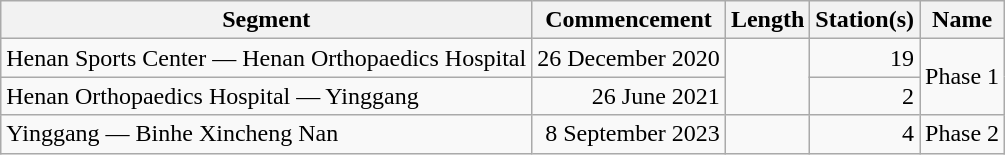<table class="wikitable" style="border-collapse: collapse; text-align: right;">
<tr>
<th>Segment</th>
<th>Commencement</th>
<th>Length</th>
<th>Station(s)</th>
<th>Name</th>
</tr>
<tr>
<td style="text-align: left;">Henan Sports Center — Henan Orthopaedics Hospital</td>
<td>26 December 2020</td>
<td rowspan="2"></td>
<td>19</td>
<td rowspan="2">Phase 1</td>
</tr>
<tr>
<td style="text-align: left;">Henan Orthopaedics Hospital — Yinggang</td>
<td>26 June 2021</td>
<td>2</td>
</tr>
<tr>
<td style="text-align: left;">Yinggang — Binhe Xincheng Nan</td>
<td>8 September 2023</td>
<td></td>
<td>4</td>
<td>Phase 2</td>
</tr>
</table>
